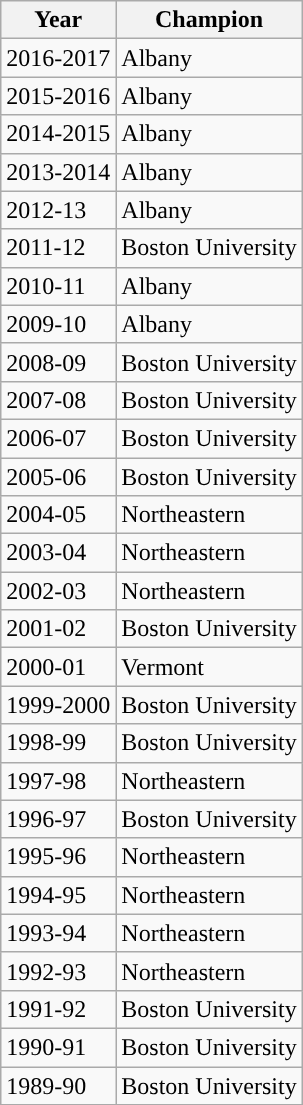<table class="wikitable sortable">
<tr>
<th>Year</th>
<th>Champion</th>
</tr>
<tr>
<td>2016-2017</td>
<td>Albany</td>
</tr>
<tr>
<td>2015-2016</td>
<td>Albany</td>
</tr>
<tr>
<td>2014-2015</td>
<td>Albany</td>
</tr>
<tr>
<td>2013-2014</td>
<td>Albany</td>
</tr>
<tr>
<td>2012-13</td>
<td>Albany</td>
</tr>
<tr>
<td>2011-12</td>
<td>Boston University</td>
</tr>
<tr>
<td>2010-11</td>
<td>Albany</td>
</tr>
<tr>
<td>2009-10</td>
<td>Albany</td>
</tr>
<tr>
<td>2008-09</td>
<td>Boston University</td>
</tr>
<tr>
<td>2007-08</td>
<td>Boston University</td>
</tr>
<tr>
<td>2006-07</td>
<td>Boston University</td>
</tr>
<tr>
<td>2005-06</td>
<td>Boston University</td>
</tr>
<tr>
<td>2004-05</td>
<td>Northeastern</td>
</tr>
<tr>
<td>2003-04</td>
<td>Northeastern</td>
</tr>
<tr>
<td>2002-03</td>
<td>Northeastern</td>
</tr>
<tr>
<td>2001-02</td>
<td>Boston University</td>
</tr>
<tr>
<td>2000-01</td>
<td>Vermont</td>
</tr>
<tr>
<td>1999-2000</td>
<td>Boston University</td>
</tr>
<tr>
<td>1998-99</td>
<td>Boston University</td>
</tr>
<tr>
<td>1997-98</td>
<td>Northeastern</td>
</tr>
<tr>
<td>1996-97</td>
<td>Boston University</td>
</tr>
<tr>
<td>1995-96</td>
<td>Northeastern</td>
</tr>
<tr>
<td>1994-95</td>
<td>Northeastern</td>
</tr>
<tr>
<td>1993-94</td>
<td>Northeastern</td>
</tr>
<tr>
<td>1992-93</td>
<td>Northeastern</td>
</tr>
<tr>
<td>1991-92</td>
<td>Boston University</td>
</tr>
<tr>
<td>1990-91</td>
<td>Boston University</td>
</tr>
<tr>
<td>1989-90</td>
<td>Boston University</td>
</tr>
<tr>
</tr>
</table>
